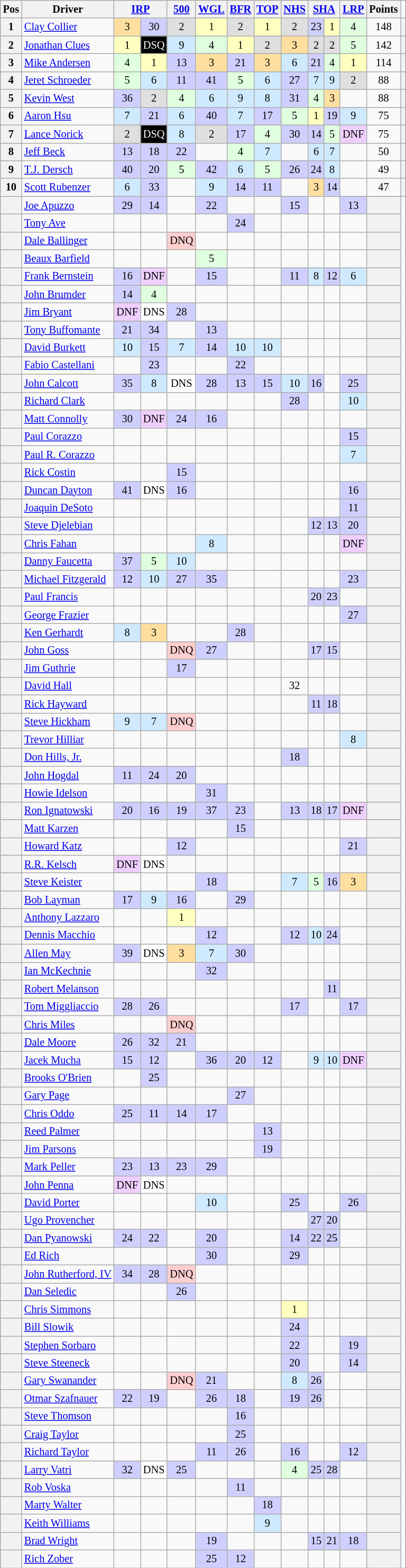<table class="wikitable" style="font-size:85%; text-align:center">
<tr valign="top">
<th valign="middle">Pos</th>
<th valign="middle">Driver</th>
<th colspan=2><a href='#'>IRP</a></th>
<th><a href='#'>500</a></th>
<th><a href='#'>WGL</a></th>
<th><a href='#'>BFR</a></th>
<th><a href='#'>TOP</a></th>
<th><a href='#'>NHS</a></th>
<th colspan=2><a href='#'>SHA</a></th>
<th><a href='#'>LRP</a></th>
<th valign="middle">Points</th>
</tr>
<tr>
<th>1</th>
<td align="left"> <a href='#'>Clay Collier</a></td>
<td style="background:#FFDF9F;">3</td>
<td style="background:#CFCFFF;">30</td>
<td style="background:#DFDFDF;">2</td>
<td style="background:#FFFFBF;">1</td>
<td style="background:#DFDFDF;">2</td>
<td style="background:#FFFFBF;">1</td>
<td style="background:#DFDFDF;">2</td>
<td style="background:#CFCFFF;">23</td>
<td style="background:#FFFFBF;">1</td>
<td style="background:#DFFFDF;">4</td>
<td>148</td>
<th></th>
</tr>
<tr>
<th>2</th>
<td align="left"> <a href='#'>Jonathan Clues</a></td>
<td style="background:#FFFFBF;">1</td>
<td style="background:#000000; color:white;">DSQ</td>
<td style="background:#CFEAFF;">9</td>
<td style="background:#DFFFDF;">4</td>
<td style="background:#FFFFBF;">1</td>
<td style="background:#DFDFDF;">2</td>
<td style="background:#FFDF9F;">3</td>
<td style="background:#DFDFDF;">2</td>
<td style="background:#DFDFDF;">2</td>
<td style="background:#DFFFDF;">5</td>
<td>142</td>
<th></th>
</tr>
<tr>
<th>3</th>
<td align="left"> <a href='#'>Mike Andersen</a></td>
<td style="background:#DFFFDF;">4</td>
<td style="background:#FFFFBF;">1</td>
<td style="background:#CFCFFF;">13</td>
<td style="background:#FFDF9F;">3</td>
<td style="background:#CFCFFF;">21</td>
<td style="background:#FFDF9F;">3</td>
<td style="background:#CFEAFF;">6</td>
<td style="background:#CFCFFF;">21</td>
<td style="background:#DFFFDF;">4</td>
<td style="background:#FFFFBF;">1</td>
<td>114</td>
<th></th>
</tr>
<tr>
<th>4</th>
<td align="left"> <a href='#'>Jeret Schroeder</a></td>
<td style="background:#DFFFDF;">5</td>
<td style="background:#CFEAFF;">6</td>
<td style="background:#CFCFFF;">11</td>
<td style="background:#CFCFFF;">41</td>
<td style="background:#DFFFDF;">5</td>
<td style="background:#CFEAFF;">6</td>
<td style="background:#CFCFFF;">27</td>
<td style="background:#CFEAFF;">7</td>
<td style="background:#CFEAFF;">9</td>
<td style="background:#DFDFDF;">2</td>
<td>88</td>
<th></th>
</tr>
<tr>
<th>5</th>
<td align="left"> <a href='#'>Kevin West</a></td>
<td style="background:#CFCFFF;">36</td>
<td style="background:#DFDFDF;">2</td>
<td style="background:#DFFFDF;">4</td>
<td style="background:#CFEAFF;">6</td>
<td style="background:#CFEAFF;">9</td>
<td style="background:#CFEAFF;">8</td>
<td style="background:#CFCFFF;">31</td>
<td style="background:#DFFFDF;">4</td>
<td style="background:#FFDF9F;">3</td>
<td></td>
<td>88</td>
<th></th>
</tr>
<tr>
<th>6</th>
<td align="left"> <a href='#'>Aaron Hsu</a></td>
<td style="background:#CFEAFF;">7</td>
<td style="background:#CFCFFF;">21</td>
<td style="background:#CFEAFF;">6</td>
<td style="background:#CFCFFF;">40</td>
<td style="background:#CFEAFF;">7</td>
<td style="background:#CFCFFF;">17</td>
<td style="background:#DFFFDF;">5</td>
<td style="background:#FFFFBF;">1</td>
<td style="background:#CFCFFF;">19</td>
<td style="background:#CFEAFF;">9</td>
<td>75</td>
<th></th>
</tr>
<tr>
<th>7</th>
<td align="left"> <a href='#'>Lance Norick</a></td>
<td style="background:#DFDFDF;">2</td>
<td style="background:#000000; color:white;">DSQ</td>
<td style="background:#CFEAFF;">8</td>
<td style="background:#DFDFDF;">2</td>
<td style="background:#CFCFFF;">17</td>
<td style="background:#DFFFDF;">4</td>
<td style="background:#CFCFFF;">30</td>
<td style="background:#CFCFFF;">14</td>
<td style="background:#DFFFDF;">5</td>
<td style="background:#EFCFFF;">DNF</td>
<td>75</td>
<th></th>
</tr>
<tr>
<th>8</th>
<td align="left"> <a href='#'>Jeff Beck</a></td>
<td style="background:#CFCFFF;">13</td>
<td style="background:#CFCFFF;">18</td>
<td style="background:#CFCFFF;">22</td>
<td></td>
<td style="background:#DFFFDF;">4</td>
<td style="background:#CFEAFF;">7</td>
<td></td>
<td style="background:#CFEAFF;">6</td>
<td style="background:#CFEAFF;">7</td>
<td></td>
<td>50</td>
<th></th>
</tr>
<tr>
<th>9</th>
<td align="left"> <a href='#'>T.J. Dersch</a></td>
<td style="background:#CFCFFF;">40</td>
<td style="background:#CFCFFF;">20</td>
<td style="background:#DFFFDF;">5</td>
<td style="background:#CFCFFF;">42</td>
<td style="background:#CFEAFF;">6</td>
<td style="background:#DFFFDF;">5</td>
<td style="background:#CFCFFF;">26</td>
<td style="background:#CFCFFF;">24</td>
<td style="background:#CFEAFF;">8</td>
<td></td>
<td>49</td>
<th></th>
</tr>
<tr>
<th>10</th>
<td align="left"> <a href='#'>Scott Rubenzer</a></td>
<td style="background:#CFEAFF;">6</td>
<td style="background:#CFCFFF;">33</td>
<td></td>
<td style="background:#CFEAFF;">9</td>
<td style="background:#CFCFFF;">14</td>
<td style="background:#CFCFFF;">11</td>
<td></td>
<td style="background:#FFDF9F;">3</td>
<td style="background:#CFCFFF;">14</td>
<td></td>
<td>47</td>
<th></th>
</tr>
<tr>
<th></th>
<td align="left"> <a href='#'>Joe Apuzzo</a></td>
<td style="background:#CFCFFF;">29</td>
<td style="background:#CFCFFF;">14</td>
<td></td>
<td style="background:#CFCFFF;">22</td>
<td></td>
<td></td>
<td style="background:#CFCFFF;">15</td>
<td></td>
<td></td>
<td style="background:#CFCFFF;">13</td>
<th></th>
</tr>
<tr>
<th></th>
<td align="left"> <a href='#'>Tony Ave</a></td>
<td></td>
<td></td>
<td></td>
<td></td>
<td style="background:#CFCFFF;">24</td>
<td></td>
<td></td>
<td></td>
<td></td>
<td></td>
<th></th>
</tr>
<tr>
<th></th>
<td align="left"> <a href='#'>Dale Ballinger</a></td>
<td></td>
<td></td>
<td style="background:#FFCFCF;">DNQ</td>
<td></td>
<td></td>
<td></td>
<td></td>
<td></td>
<td></td>
<td></td>
<th></th>
</tr>
<tr>
<th></th>
<td align="left"> <a href='#'>Beaux Barfield</a></td>
<td></td>
<td></td>
<td></td>
<td style="background:#DFFFDF;">5</td>
<td></td>
<td></td>
<td></td>
<td></td>
<td></td>
<td></td>
<th></th>
</tr>
<tr>
<th></th>
<td align="left"> <a href='#'>Frank Bernstein</a></td>
<td style="background:#CFCFFF;">16</td>
<td style="background:#EFCFFF;">DNF</td>
<td></td>
<td style="background:#CFCFFF;">15</td>
<td></td>
<td></td>
<td style="background:#CFCFFF;">11</td>
<td style="background:#CFEAFF;">8</td>
<td style="background:#CFCFFF;">12</td>
<td style="background:#CFEAFF;">6</td>
<th></th>
</tr>
<tr>
<th></th>
<td align="left"> <a href='#'>John Brumder</a></td>
<td style="background:#CFCFFF;">14</td>
<td style="background:#DFFFDF;">4</td>
<td></td>
<td></td>
<td></td>
<td></td>
<td></td>
<td></td>
<td></td>
<td></td>
<th></th>
</tr>
<tr>
<th></th>
<td align="left"> <a href='#'>Jim Bryant</a></td>
<td style="background:#EFCFFF;">DNF</td>
<td style="background:#FFFFFF;">DNS</td>
<td style="background:#CFCFFF;">28</td>
<td></td>
<td></td>
<td></td>
<td></td>
<td></td>
<td></td>
<td></td>
<th></th>
</tr>
<tr>
<th></th>
<td align="left"> <a href='#'>Tony Buffomante</a></td>
<td style="background:#CFCFFF;">21</td>
<td style="background:#CFCFFF;">34</td>
<td></td>
<td style="background:#CFCFFF;">13</td>
<td></td>
<td></td>
<td></td>
<td></td>
<td></td>
<td></td>
<th></th>
</tr>
<tr>
<th></th>
<td align="left"> <a href='#'>David Burkett</a></td>
<td style="background:#CFEAFF;">10</td>
<td style="background:#CFCFFF;">15</td>
<td style="background:#CFEAFF;">7</td>
<td style="background:#CFCFFF;">14</td>
<td style="background:#CFEAFF;">10</td>
<td style="background:#CFEAFF;">10</td>
<td></td>
<td></td>
<td></td>
<td></td>
<th></th>
</tr>
<tr>
<th></th>
<td align="left"> <a href='#'>Fabio Castellani</a></td>
<td></td>
<td style="background:#CFCFFF;">23</td>
<td></td>
<td></td>
<td style="background:#CFCFFF;">22</td>
<td></td>
<td></td>
<td></td>
<td></td>
<td></td>
<th></th>
</tr>
<tr>
<th></th>
<td align="left"> <a href='#'>John Calcott</a></td>
<td style="background:#CFCFFF;">35</td>
<td style="background:#CFEAFF;">8</td>
<td style="background:#FFFFFF;">DNS</td>
<td style="background:#CFCFFF;">28</td>
<td style="background:#CFCFFF;">13</td>
<td style="background:#CFCFFF;">15</td>
<td style="background:#CFEAFF;">10</td>
<td style="background:#CFCFFF;">16</td>
<td></td>
<td style="background:#CFCFFF;">25</td>
<th></th>
</tr>
<tr>
<th></th>
<td align="left"> <a href='#'>Richard Clark</a></td>
<td></td>
<td></td>
<td></td>
<td></td>
<td></td>
<td></td>
<td style="background:#CFCFFF;">28</td>
<td></td>
<td></td>
<td style="background:#CFEAFF;">10</td>
<th></th>
</tr>
<tr>
<th></th>
<td align="left"> <a href='#'>Matt Connolly</a></td>
<td style="background:#CFCFFF;">30</td>
<td style="background:#EFCFFF;">DNF</td>
<td style="background:#CFCFFF;">24</td>
<td style="background:#CFCFFF;">16</td>
<td></td>
<td></td>
<td></td>
<td></td>
<td></td>
<td></td>
<th></th>
</tr>
<tr>
<th></th>
<td align="left"> <a href='#'>Paul Corazzo</a></td>
<td></td>
<td></td>
<td></td>
<td></td>
<td></td>
<td></td>
<td></td>
<td></td>
<td></td>
<td style="background:#CFCFFF;">15</td>
<th></th>
</tr>
<tr>
<th></th>
<td align="left"> <a href='#'>Paul R. Corazzo</a></td>
<td></td>
<td></td>
<td></td>
<td></td>
<td></td>
<td></td>
<td></td>
<td></td>
<td></td>
<td style="background:#CFEAFF;">7</td>
<th></th>
</tr>
<tr>
<th></th>
<td align="left"> <a href='#'>Rick Costin</a></td>
<td></td>
<td></td>
<td style="background:#CFCFFF;">15</td>
<td></td>
<td></td>
<td></td>
<td></td>
<td></td>
<td></td>
<td></td>
<th></th>
</tr>
<tr>
<th></th>
<td align="left"> <a href='#'>Duncan Dayton</a></td>
<td style="background:#CFCFFF;">41</td>
<td style="background:#FFFFFF;">DNS</td>
<td style="background:#CFCFFF;">16</td>
<td></td>
<td></td>
<td></td>
<td></td>
<td></td>
<td></td>
<td style="background:#CFCFFF;">16</td>
<th></th>
</tr>
<tr>
<th></th>
<td align="left"> <a href='#'>Joaquin DeSoto</a></td>
<td></td>
<td></td>
<td></td>
<td></td>
<td></td>
<td></td>
<td></td>
<td></td>
<td></td>
<td style="background:#CFCFFF;">11</td>
<th></th>
</tr>
<tr>
<th></th>
<td align="left"> <a href='#'>Steve Djelebian</a></td>
<td></td>
<td></td>
<td></td>
<td></td>
<td></td>
<td></td>
<td></td>
<td style="background:#CFCFFF;">12</td>
<td style="background:#CFCFFF;">13</td>
<td style="background:#CFCFFF;">20</td>
<th></th>
</tr>
<tr>
<th></th>
<td align="left"> <a href='#'>Chris Fahan</a></td>
<td></td>
<td></td>
<td></td>
<td style="background:#CFEAFF;">8</td>
<td></td>
<td></td>
<td></td>
<td></td>
<td></td>
<td style="background:#EFCFFF;">DNF</td>
<th></th>
</tr>
<tr>
<th></th>
<td align="left"> <a href='#'>Danny Faucetta</a></td>
<td style="background:#CFCFFF;">37</td>
<td style="background:#DFFFDF;">5</td>
<td style="background:#CFEAFF;">10</td>
<td></td>
<td></td>
<td></td>
<td></td>
<td></td>
<td></td>
<td></td>
<th></th>
</tr>
<tr>
<th></th>
<td align="left"> <a href='#'>Michael Fitzgerald</a></td>
<td style="background:#CFCFFF;">12</td>
<td style="background:#CFEAFF;">10</td>
<td style="background:#CFCFFF;">27</td>
<td style="background:#CFCFFF;">35</td>
<td></td>
<td></td>
<td></td>
<td></td>
<td></td>
<td style="background:#CFCFFF;">23</td>
<th></th>
</tr>
<tr>
<th></th>
<td align="left"> <a href='#'>Paul Francis</a></td>
<td></td>
<td></td>
<td></td>
<td></td>
<td></td>
<td></td>
<td></td>
<td style="background:#CFCFFF;">20</td>
<td style="background:#CFCFFF;">23</td>
<td></td>
<th></th>
</tr>
<tr>
<th></th>
<td align="left"> <a href='#'>George Frazier</a></td>
<td></td>
<td></td>
<td></td>
<td></td>
<td></td>
<td></td>
<td></td>
<td></td>
<td></td>
<td style="background:#CFCFFF;">27</td>
<th></th>
</tr>
<tr>
<th></th>
<td align="left"> <a href='#'>Ken Gerhardt</a></td>
<td style="background:#CFEAFF;">8</td>
<td style="background:#FFDF9F;">3</td>
<td></td>
<td></td>
<td style="background:#CFCFFF;">28</td>
<td></td>
<td></td>
<td></td>
<td></td>
<td></td>
<th></th>
</tr>
<tr>
<th></th>
<td align="left"> <a href='#'>John Goss</a></td>
<td></td>
<td></td>
<td style="background:#FFCFCF;">DNQ</td>
<td style="background:#CFCFFF;">27</td>
<td></td>
<td></td>
<td></td>
<td style="background:#CFCFFF;">17</td>
<td style="background:#CFCFFF;">15</td>
<td></td>
<th></th>
</tr>
<tr>
<th></th>
<td align="left"> <a href='#'>Jim Guthrie</a></td>
<td></td>
<td></td>
<td style="background:#CFCFFF;">17</td>
<td></td>
<td></td>
<td></td>
<td></td>
<td></td>
<td></td>
<td></td>
<th></th>
</tr>
<tr>
<th></th>
<td align="left"> <a href='#'>David Hall</a></td>
<td></td>
<td></td>
<td></td>
<td></td>
<td></td>
<td></td>
<td>32</td>
<td></td>
<td></td>
<td></td>
<th></th>
</tr>
<tr>
<th></th>
<td align="left"> <a href='#'>Rick Hayward</a></td>
<td></td>
<td></td>
<td></td>
<td></td>
<td></td>
<td></td>
<td></td>
<td style="background:#CFCFFF;">11</td>
<td style="background:#CFCFFF;">18</td>
<td></td>
<th></th>
</tr>
<tr>
<th></th>
<td align="left"> <a href='#'>Steve Hickham</a></td>
<td style="background:#CFEAFF;">9</td>
<td style="background:#CFEAFF;">7</td>
<td style="background:#FFCFCF;">DNQ</td>
<td></td>
<td></td>
<td></td>
<td></td>
<td></td>
<td></td>
<td></td>
<th></th>
</tr>
<tr>
<th></th>
<td align="left"> <a href='#'>Trevor Hilliar</a></td>
<td></td>
<td></td>
<td></td>
<td></td>
<td></td>
<td></td>
<td></td>
<td></td>
<td></td>
<td style="background:#CFEAFF;">8</td>
<th></th>
</tr>
<tr>
<th></th>
<td align="left"> <a href='#'>Don Hills, Jr.</a></td>
<td></td>
<td></td>
<td></td>
<td></td>
<td></td>
<td></td>
<td style="background:#CFCFFF;">18</td>
<td></td>
<td></td>
<td></td>
<th></th>
</tr>
<tr>
<th></th>
<td align="left"> <a href='#'>John Hogdal</a></td>
<td style="background:#CFCFFF;">11</td>
<td style="background:#CFCFFF;">24</td>
<td style="background:#CFCFFF;">20</td>
<td></td>
<td></td>
<td></td>
<td></td>
<td></td>
<td></td>
<td></td>
<th></th>
</tr>
<tr>
<th></th>
<td align="left"> <a href='#'>Howie Idelson</a></td>
<td></td>
<td></td>
<td></td>
<td style="background:#CFCFFF;">31</td>
<td></td>
<td></td>
<td></td>
<td></td>
<td></td>
<td></td>
<th></th>
</tr>
<tr>
<th></th>
<td align="left"> <a href='#'>Ron Ignatowski</a></td>
<td style="background:#CFCFFF;">20</td>
<td style="background:#CFCFFF;">16</td>
<td style="background:#CFCFFF;">19</td>
<td style="background:#CFCFFF;">37</td>
<td style="background:#CFCFFF;">23</td>
<td></td>
<td style="background:#CFCFFF;">13</td>
<td style="background:#CFCFFF;">18</td>
<td style="background:#CFCFFF;">17</td>
<td style="background:#EFCFFF;">DNF</td>
<th></th>
</tr>
<tr>
<th></th>
<td align="left"> <a href='#'>Matt Karzen</a></td>
<td></td>
<td></td>
<td></td>
<td></td>
<td style="background:#CFCFFF;">15</td>
<td></td>
<td></td>
<td></td>
<td></td>
<td></td>
<th></th>
</tr>
<tr>
<th></th>
<td align="left"> <a href='#'>Howard Katz</a></td>
<td></td>
<td></td>
<td style="background:#CFCFFF;">12</td>
<td></td>
<td></td>
<td></td>
<td></td>
<td></td>
<td></td>
<td style="background:#CFCFFF;">21</td>
<th></th>
</tr>
<tr>
<th></th>
<td align="left"> <a href='#'>R.R. Kelsch</a></td>
<td style="background:#EFCFFF;">DNF</td>
<td style="background:#FFFFFF;">DNS</td>
<td></td>
<td></td>
<td></td>
<td></td>
<td></td>
<td></td>
<td></td>
<td></td>
<th></th>
</tr>
<tr>
<th></th>
<td align="left"> <a href='#'>Steve Keister</a></td>
<td></td>
<td></td>
<td></td>
<td style="background:#CFCFFF;">18</td>
<td></td>
<td></td>
<td style="background:#CFEAFF;">7</td>
<td style="background:#DFFFDF;">5</td>
<td style="background:#CFCFFF;">16</td>
<td style="background:#FFDF9F;">3</td>
<th></th>
</tr>
<tr>
<th></th>
<td align="left"> <a href='#'>Bob Layman</a></td>
<td style="background:#CFCFFF;">17</td>
<td style="background:#CFEAFF;">9</td>
<td style="background:#CFCFFF;">16</td>
<td></td>
<td style="background:#CFCFFF;">29</td>
<td></td>
<td></td>
<td></td>
<td></td>
<td></td>
<th></th>
</tr>
<tr>
<th></th>
<td align="left"> <a href='#'>Anthony Lazzaro</a></td>
<td></td>
<td></td>
<td style="background:#FFFFBF;">1</td>
<td></td>
<td></td>
<td></td>
<td></td>
<td></td>
<td></td>
<td></td>
<th></th>
</tr>
<tr>
<th></th>
<td align="left"> <a href='#'>Dennis Macchio</a></td>
<td></td>
<td></td>
<td></td>
<td style="background:#CFCFFF;">12</td>
<td></td>
<td></td>
<td style="background:#CFCFFF;">12</td>
<td style="background:#CFEAFF;">10</td>
<td style="background:#CFCFFF;">24</td>
<td></td>
<th></th>
</tr>
<tr>
<th></th>
<td align="left"> <a href='#'>Allen May</a></td>
<td style="background:#CFCFFF;">39</td>
<td style="background:#FFFFFF;">DNS</td>
<td style="background:#FFDF9F;">3</td>
<td style="background:#CFEAFF;">7</td>
<td style="background:#CFCFFF;">30</td>
<td></td>
<td></td>
<td></td>
<td></td>
<td></td>
<th></th>
</tr>
<tr>
<th></th>
<td align="left"> <a href='#'>Ian McKechnie</a></td>
<td></td>
<td></td>
<td></td>
<td style="background:#CFCFFF;">32</td>
<td></td>
<td></td>
<td></td>
<td></td>
<td></td>
<td></td>
<th></th>
</tr>
<tr>
<th></th>
<td align="left"> <a href='#'>Robert Melanson</a></td>
<td></td>
<td></td>
<td></td>
<td></td>
<td></td>
<td></td>
<td></td>
<td></td>
<td style="background:#CFCFFF;">11</td>
<td></td>
<th></th>
</tr>
<tr>
<th></th>
<td align="left"> <a href='#'>Tom Miggliaccio</a></td>
<td style="background:#CFCFFF;">28</td>
<td style="background:#CFCFFF;">26</td>
<td></td>
<td></td>
<td></td>
<td></td>
<td style="background:#CFCFFF;">17</td>
<td></td>
<td></td>
<td style="background:#CFCFFF;">17</td>
<th></th>
</tr>
<tr>
<th></th>
<td align="left"> <a href='#'>Chris Miles</a></td>
<td></td>
<td></td>
<td style="background:#FFCFCF;">DNQ</td>
<td></td>
<td></td>
<td></td>
<td></td>
<td></td>
<td></td>
<td></td>
<th></th>
</tr>
<tr>
<th></th>
<td align="left"> <a href='#'>Dale Moore</a></td>
<td style="background:#CFCFFF;">26</td>
<td style="background:#CFCFFF;">32</td>
<td style="background:#CFCFFF;">21</td>
<td></td>
<td></td>
<td></td>
<td></td>
<td></td>
<td></td>
<td></td>
<th></th>
</tr>
<tr>
<th></th>
<td align="left"> <a href='#'>Jacek Mucha</a></td>
<td style="background:#CFCFFF;">15</td>
<td style="background:#CFCFFF;">12</td>
<td></td>
<td style="background:#CFCFFF;">36</td>
<td style="background:#CFCFFF;">20</td>
<td style="background:#CFCFFF;">12</td>
<td></td>
<td style="background:#CFEAFF;">9</td>
<td style="background:#CFEAFF;">10</td>
<td style="background:#EFCFFF;">DNF</td>
<th></th>
</tr>
<tr>
<th></th>
<td align="left"> <a href='#'>Brooks O'Brien</a></td>
<td></td>
<td style="background:#CFCFFF;">25</td>
<td></td>
<td></td>
<td></td>
<td></td>
<td></td>
<td></td>
<td></td>
<td></td>
<th></th>
</tr>
<tr>
<th></th>
<td align="left"> <a href='#'>Gary Page</a></td>
<td></td>
<td></td>
<td></td>
<td></td>
<td style="background:#CFCFFF;">27</td>
<td></td>
<td></td>
<td></td>
<td></td>
<td></td>
<th></th>
</tr>
<tr>
<th></th>
<td align="left"> <a href='#'>Chris Oddo</a></td>
<td style="background:#CFCFFF;">25</td>
<td style="background:#CFCFFF;">11</td>
<td style="background:#CFCFFF;">14</td>
<td style="background:#CFCFFF;">17</td>
<td></td>
<td></td>
<td></td>
<td></td>
<td></td>
<td></td>
<th></th>
</tr>
<tr>
<th></th>
<td align="left"> <a href='#'>Reed Palmer</a></td>
<td></td>
<td></td>
<td></td>
<td></td>
<td></td>
<td style="background:#CFCFFF;">13</td>
<td></td>
<td></td>
<td></td>
<td></td>
<th></th>
</tr>
<tr>
<th></th>
<td align="left"> <a href='#'>Jim Parsons</a></td>
<td></td>
<td></td>
<td></td>
<td></td>
<td></td>
<td style="background:#CFCFFF;">19</td>
<td></td>
<td></td>
<td></td>
<td></td>
<th></th>
</tr>
<tr>
<th></th>
<td align="left"> <a href='#'>Mark Peller</a></td>
<td style="background:#CFCFFF;">23</td>
<td style="background:#CFCFFF;">13</td>
<td style="background:#CFCFFF;">23</td>
<td style="background:#CFCFFF;">29</td>
<td></td>
<td></td>
<td></td>
<td></td>
<td></td>
<td></td>
<th></th>
</tr>
<tr>
<th></th>
<td align="left"> <a href='#'>John Penna</a></td>
<td style="background:#EFCFFF;">DNF</td>
<td style="background:#FFFFFF;">DNS</td>
<td></td>
<td></td>
<td></td>
<td></td>
<td></td>
<td></td>
<td></td>
<td></td>
<th></th>
</tr>
<tr>
<th></th>
<td align="left"> <a href='#'>David Porter</a></td>
<td></td>
<td></td>
<td></td>
<td style="background:#CFEAFF;">10</td>
<td></td>
<td></td>
<td style="background:#CFCFFF;">25</td>
<td></td>
<td></td>
<td style="background:#CFCFFF;">26</td>
<th></th>
</tr>
<tr>
<th></th>
<td align="left"> <a href='#'>Ugo Provencher</a></td>
<td></td>
<td></td>
<td></td>
<td></td>
<td></td>
<td></td>
<td></td>
<td style="background:#CFCFFF;">27</td>
<td style="background:#CFCFFF;">20</td>
<td></td>
<th></th>
</tr>
<tr>
<th></th>
<td align="left"> <a href='#'>Dan Pyanowski</a></td>
<td style="background:#CFCFFF;">24</td>
<td style="background:#CFCFFF;">22</td>
<td></td>
<td style="background:#CFCFFF;">20</td>
<td></td>
<td></td>
<td style="background:#CFCFFF;">14</td>
<td style="background:#CFCFFF;">22</td>
<td style="background:#CFCFFF;">25</td>
<td></td>
<th></th>
</tr>
<tr>
<th></th>
<td align="left"> <a href='#'>Ed Rich</a></td>
<td></td>
<td></td>
<td></td>
<td style="background:#CFCFFF;">30</td>
<td></td>
<td></td>
<td style="background:#CFCFFF;">29</td>
<td></td>
<td></td>
<td></td>
<th></th>
</tr>
<tr>
<th></th>
<td align="left"> <a href='#'>John Rutherford, IV</a></td>
<td style="background:#CFCFFF;">34</td>
<td style="background:#CFCFFF;">28</td>
<td style="background:#FFCFCF;">DNQ</td>
<td></td>
<td></td>
<td></td>
<td></td>
<td></td>
<td></td>
<td></td>
<th></th>
</tr>
<tr>
<th></th>
<td align="left"> <a href='#'>Dan Seledic</a></td>
<td></td>
<td></td>
<td style="background:#CFCFFF;">26</td>
<td></td>
<td></td>
<td></td>
<td></td>
<td></td>
<td></td>
<td></td>
<th></th>
</tr>
<tr>
<th></th>
<td align="left"> <a href='#'>Chris Simmons</a></td>
<td></td>
<td></td>
<td></td>
<td></td>
<td></td>
<td></td>
<td style="background:#FFFFBF;">1</td>
<td></td>
<td></td>
<td></td>
<th></th>
</tr>
<tr>
<th></th>
<td align="left"> <a href='#'>Bill Slowik</a></td>
<td></td>
<td></td>
<td></td>
<td></td>
<td></td>
<td></td>
<td style="background:#CFCFFF;">24</td>
<td></td>
<td></td>
<td></td>
<th></th>
</tr>
<tr>
<th></th>
<td align="left"> <a href='#'>Stephen Sorbaro</a></td>
<td></td>
<td></td>
<td></td>
<td></td>
<td></td>
<td></td>
<td style="background:#CFCFFF;">22</td>
<td></td>
<td></td>
<td style="background:#CFCFFF;">19</td>
<th></th>
</tr>
<tr>
<th></th>
<td align="left"> <a href='#'>Steve Steeneck</a></td>
<td></td>
<td></td>
<td></td>
<td></td>
<td></td>
<td></td>
<td style="background:#CFCFFF;">20</td>
<td></td>
<td></td>
<td style="background:#CFCFFF;">14</td>
<th></th>
</tr>
<tr>
<th></th>
<td align="left"> <a href='#'>Gary Swanander</a></td>
<td></td>
<td></td>
<td style="background:#FFCFCF;">DNQ</td>
<td style="background:#CFCFFF;">21</td>
<td></td>
<td></td>
<td style="background:#CFEAFF;">8</td>
<td style="background:#CFCFFF;">26</td>
<td></td>
<td></td>
<th></th>
</tr>
<tr>
<th></th>
<td align="left"> <a href='#'>Otmar Szafnauer</a></td>
<td style="background:#CFCFFF;">22</td>
<td style="background:#CFCFFF;">19</td>
<td></td>
<td style="background:#CFCFFF;">26</td>
<td style="background:#CFCFFF;">18</td>
<td></td>
<td style="background:#CFCFFF;">19</td>
<td style="background:#CFCFFF;">26</td>
<td></td>
<td></td>
<th></th>
</tr>
<tr>
<th></th>
<td align="left"> <a href='#'>Steve Thomson</a></td>
<td></td>
<td></td>
<td></td>
<td></td>
<td style="background:#CFCFFF;">16</td>
<td></td>
<td></td>
<td></td>
<td></td>
<td></td>
<th></th>
</tr>
<tr>
<th></th>
<td align="left"> <a href='#'>Craig Taylor</a></td>
<td></td>
<td></td>
<td></td>
<td></td>
<td style="background:#CFCFFF;">25</td>
<td></td>
<td></td>
<td></td>
<td></td>
<td></td>
<th></th>
</tr>
<tr>
<th></th>
<td align="left"> <a href='#'>Richard Taylor</a></td>
<td></td>
<td></td>
<td></td>
<td style="background:#CFCFFF;">11</td>
<td style="background:#CFCFFF;">26</td>
<td></td>
<td style="background:#CFCFFF;">16</td>
<td></td>
<td></td>
<td style="background:#CFCFFF;">12</td>
<th></th>
</tr>
<tr>
<th></th>
<td align="left"> <a href='#'>Larry Vatri</a></td>
<td style="background:#CFCFFF;">32</td>
<td style="background:#FFFFFF;">DNS</td>
<td style="background:#CFCFFF;">25</td>
<td></td>
<td></td>
<td></td>
<td style="background:#DFFFDF;">4</td>
<td style="background:#CFCFFF;">25</td>
<td style="background:#CFCFFF;">28</td>
<td></td>
<th></th>
</tr>
<tr>
<th></th>
<td align="left"> <a href='#'>Rob Voska</a></td>
<td></td>
<td></td>
<td></td>
<td></td>
<td style="background:#CFCFFF;">11</td>
<td></td>
<td></td>
<td></td>
<td></td>
<td></td>
<th></th>
</tr>
<tr>
<th></th>
<td align="left"> <a href='#'>Marty Walter</a></td>
<td></td>
<td></td>
<td></td>
<td></td>
<td></td>
<td style="background:#CFCFFF;">18</td>
<td></td>
<td></td>
<td></td>
<td></td>
<th></th>
</tr>
<tr>
<th></th>
<td align="left"> <a href='#'>Keith Williams</a></td>
<td></td>
<td></td>
<td></td>
<td></td>
<td></td>
<td style="background:#CFEAFF;">9</td>
<td></td>
<td></td>
<td></td>
<td></td>
<th></th>
</tr>
<tr>
<th></th>
<td align="left"> <a href='#'>Brad Wright</a></td>
<td></td>
<td></td>
<td></td>
<td style="background:#CFCFFF;">19</td>
<td></td>
<td></td>
<td></td>
<td style="background:#CFCFFF;">15</td>
<td style="background:#CFCFFF;">21</td>
<td style="background:#CFCFFF;">18</td>
<th></th>
</tr>
<tr>
<th></th>
<td align="left"> <a href='#'>Rich Zober</a></td>
<td></td>
<td></td>
<td></td>
<td style="background:#CFCFFF;">25</td>
<td style="background:#CFCFFF;">12</td>
<td></td>
<td></td>
<td></td>
<td></td>
<td></td>
<th></th>
</tr>
</table>
